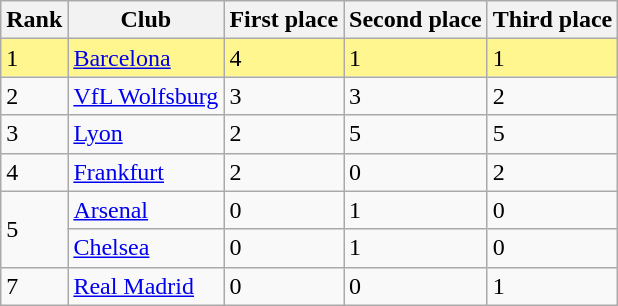<table class="wikitable">
<tr>
<th>Rank</th>
<th>Club</th>
<th>First place</th>
<th>Second place</th>
<th>Third place</th>
</tr>
<tr bgcolor="#FFF68F">
<td>1</td>
<td> <a href='#'>Barcelona</a></td>
<td>4</td>
<td>1</td>
<td>1</td>
</tr>
<tr>
<td>2</td>
<td> <a href='#'>VfL Wolfsburg</a></td>
<td>3</td>
<td>3</td>
<td>2</td>
</tr>
<tr>
<td>3</td>
<td> <a href='#'>Lyon</a></td>
<td>2</td>
<td>5</td>
<td>5</td>
</tr>
<tr>
<td>4</td>
<td> <a href='#'>Frankfurt</a></td>
<td>2</td>
<td>0</td>
<td>2</td>
</tr>
<tr>
<td rowspan=2>5</td>
<td> <a href='#'>Arsenal</a></td>
<td>0</td>
<td>1</td>
<td>0</td>
</tr>
<tr>
<td> <a href='#'>Chelsea</a></td>
<td>0</td>
<td>1</td>
<td>0</td>
</tr>
<tr>
<td>7</td>
<td> <a href='#'>Real Madrid</a></td>
<td>0</td>
<td>0</td>
<td>1</td>
</tr>
</table>
